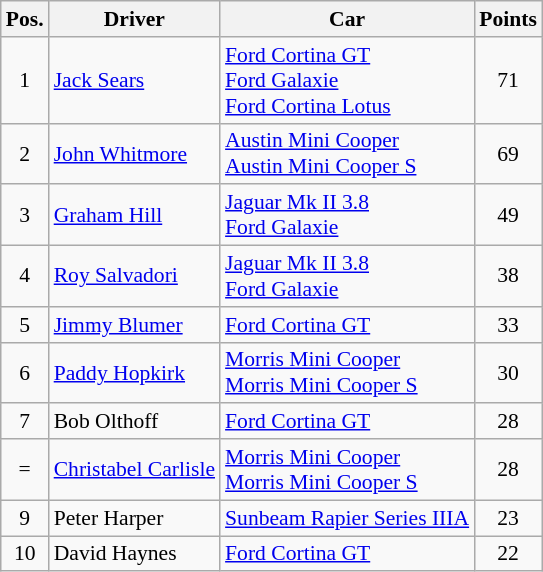<table class="wikitable" style="font-size: 90%">
<tr>
<th>Pos.</th>
<th>Driver</th>
<th>Car</th>
<th>Points</th>
</tr>
<tr>
<td align=center>1</td>
<td> <a href='#'>Jack Sears</a></td>
<td><a href='#'>Ford Cortina GT</a><br><a href='#'>Ford Galaxie</a><br><a href='#'>Ford Cortina Lotus</a></td>
<td align=center>71</td>
</tr>
<tr>
<td align=center>2</td>
<td> <a href='#'>John Whitmore</a></td>
<td><a href='#'>Austin Mini Cooper</a><br><a href='#'>Austin Mini Cooper S</a></td>
<td align=center>69</td>
</tr>
<tr>
<td align=center>3</td>
<td> <a href='#'>Graham Hill</a></td>
<td><a href='#'>Jaguar Mk II 3.8</a><br><a href='#'>Ford Galaxie</a></td>
<td align=center>49</td>
</tr>
<tr>
<td align=center>4</td>
<td> <a href='#'>Roy Salvadori</a></td>
<td><a href='#'>Jaguar Mk II 3.8</a><br><a href='#'>Ford Galaxie</a></td>
<td align=center>38</td>
</tr>
<tr>
<td align=center>5</td>
<td> <a href='#'>Jimmy Blumer</a></td>
<td><a href='#'>Ford Cortina GT</a></td>
<td align=center>33</td>
</tr>
<tr>
<td align=center>6</td>
<td> <a href='#'>Paddy Hopkirk</a></td>
<td><a href='#'>Morris Mini Cooper</a><br><a href='#'>Morris Mini Cooper S</a></td>
<td align=center>30</td>
</tr>
<tr>
<td align=center>7</td>
<td> Bob Olthoff</td>
<td><a href='#'>Ford Cortina GT</a></td>
<td align=center>28</td>
</tr>
<tr>
<td align=center>=</td>
<td> <a href='#'>Christabel Carlisle</a></td>
<td><a href='#'>Morris Mini Cooper</a><br><a href='#'>Morris Mini Cooper S</a></td>
<td align=center>28</td>
</tr>
<tr>
<td align=center>9</td>
<td> Peter Harper</td>
<td><a href='#'>Sunbeam Rapier Series IIIA</a></td>
<td align=center>23</td>
</tr>
<tr>
<td align=center>10</td>
<td> David Haynes</td>
<td><a href='#'>Ford Cortina GT</a></td>
<td align=center>22</td>
</tr>
</table>
